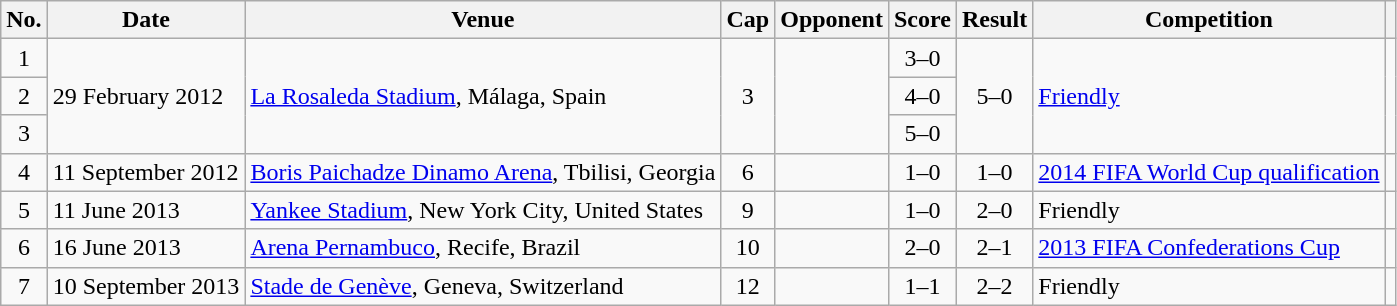<table class="wikitable sortable">
<tr>
<th scope="col">No.</th>
<th scope="col">Date</th>
<th scope="col">Venue</th>
<th scope="col">Cap</th>
<th scope="col">Opponent</th>
<th scope="col">Score</th>
<th scope="col">Result</th>
<th scope="col">Competition</th>
<th scope="col" class="unsortable"></th>
</tr>
<tr>
<td align="center">1</td>
<td rowspan="3">29 February 2012</td>
<td rowspan="3"><a href='#'>La Rosaleda Stadium</a>, Málaga, Spain</td>
<td rowspan="3" align="center">3</td>
<td rowspan="3"></td>
<td align="center">3–0</td>
<td rowspan="3" align="center">5–0</td>
<td rowspan="3"><a href='#'>Friendly</a></td>
<td rowspan="3" align="center"></td>
</tr>
<tr>
<td align="center">2</td>
<td align="center">4–0</td>
</tr>
<tr>
<td align="center">3</td>
<td align="center">5–0</td>
</tr>
<tr>
<td align="center">4</td>
<td>11 September 2012</td>
<td><a href='#'>Boris Paichadze Dinamo Arena</a>, Tbilisi, Georgia</td>
<td align="center">6</td>
<td></td>
<td align="center">1–0</td>
<td align="center">1–0</td>
<td><a href='#'>2014 FIFA World Cup qualification</a></td>
<td align="center"></td>
</tr>
<tr>
<td align="center">5</td>
<td>11 June 2013</td>
<td><a href='#'>Yankee Stadium</a>, New York City, United States</td>
<td align="center">9</td>
<td></td>
<td align="center">1–0</td>
<td align="center">2–0</td>
<td>Friendly</td>
<td align="center"></td>
</tr>
<tr>
<td align="center">6</td>
<td>16 June 2013</td>
<td><a href='#'>Arena Pernambuco</a>, Recife, Brazil</td>
<td align="center">10</td>
<td></td>
<td align="center">2–0</td>
<td align="center">2–1</td>
<td><a href='#'>2013 FIFA Confederations Cup</a></td>
<td align="center"></td>
</tr>
<tr>
<td align="center">7</td>
<td>10 September 2013</td>
<td><a href='#'>Stade de Genève</a>, Geneva, Switzerland</td>
<td align="center">12</td>
<td></td>
<td align="center">1–1</td>
<td align="center">2–2</td>
<td>Friendly</td>
<td align="center"></td>
</tr>
</table>
